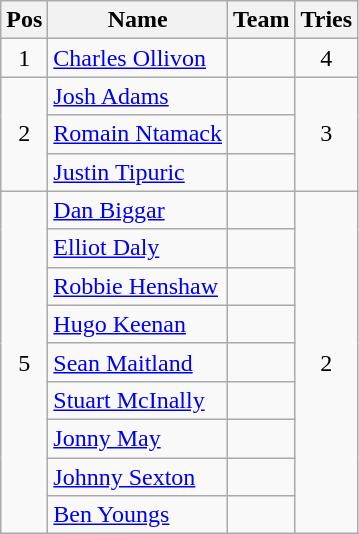<table class="wikitable" style="text-align:center">
<tr>
<th>Pos</th>
<th>Name</th>
<th>Team</th>
<th>Tries</th>
</tr>
<tr>
<td>1</td>
<td align="left"><a href='#'>Charles Ollivon</a></td>
<td align="left"></td>
<td>4</td>
</tr>
<tr>
<td rowspan="3">2</td>
<td align="left"><a href='#'>Josh Adams</a></td>
<td align="left"></td>
<td rowspan="3">3</td>
</tr>
<tr>
<td align="left"><a href='#'>Romain Ntamack</a></td>
<td align="left"></td>
</tr>
<tr>
<td align="left"><a href='#'>Justin Tipuric</a></td>
<td align="left"></td>
</tr>
<tr>
<td rowspan="9">5</td>
<td align="left"><a href='#'>Dan Biggar</a></td>
<td align="left"></td>
<td rowspan="9">2</td>
</tr>
<tr>
<td align="left"><a href='#'>Elliot Daly</a></td>
<td align="left"></td>
</tr>
<tr>
<td align="left"><a href='#'>Robbie Henshaw</a></td>
<td align="left"></td>
</tr>
<tr>
<td align="left"><a href='#'>Hugo Keenan</a></td>
<td align="left"></td>
</tr>
<tr>
<td align="left"><a href='#'>Sean Maitland</a></td>
<td align="left"></td>
</tr>
<tr>
<td align="left"><a href='#'>Stuart McInally</a></td>
<td align="left"></td>
</tr>
<tr>
<td align="left"><a href='#'>Jonny May</a></td>
<td align="left"></td>
</tr>
<tr>
<td align="left"><a href='#'>Johnny Sexton</a></td>
<td align="left"></td>
</tr>
<tr>
<td align="left"><a href='#'>Ben Youngs</a></td>
<td align="left"></td>
</tr>
</table>
